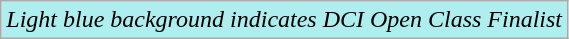<table class="wikitable" style="font-size:100%;">
<tr>
<td style="background-color:#AFEEEE"><em>Light blue background indicates DCI Open Class Finalist</em></td>
</tr>
</table>
